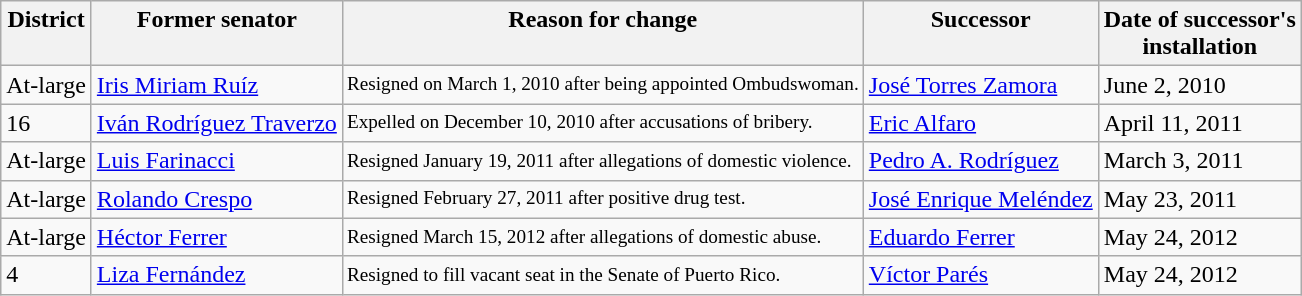<table class=wikitable>
<tr valign=top>
<th>District<br></th>
<th>Former senator</th>
<th>Reason for change</th>
<th>Successor</th>
<th>Date of successor's<br>installation</th>
</tr>
<tr>
<td>At-large</td>
<td nowrap ><a href='#'>Iris Miriam Ruíz</a></td>
<td style="font-size:80%">Resigned on March 1, 2010 after being appointed Ombudswoman.</td>
<td nowrap ><a href='#'>José Torres Zamora</a></td>
<td>June 2, 2010</td>
</tr>
<tr>
<td>16</td>
<td nowrap ><a href='#'>Iván Rodríguez Traverzo</a></td>
<td style="font-size:80%">Expelled on December 10, 2010 after accusations of bribery.</td>
<td nowrap ><a href='#'>Eric Alfaro</a></td>
<td>April 11, 2011</td>
</tr>
<tr>
<td>At-large</td>
<td nowrap ><a href='#'>Luis Farinacci</a></td>
<td style="font-size:80%">Resigned January 19, 2011 after allegations of domestic violence.</td>
<td nowrap ><a href='#'>Pedro A. Rodríguez</a></td>
<td>March 3, 2011</td>
</tr>
<tr>
<td>At-large</td>
<td nowrap ><a href='#'>Rolando Crespo</a></td>
<td style="font-size:80%">Resigned February 27, 2011 after positive drug test.</td>
<td nowrap ><a href='#'>José Enrique Meléndez</a></td>
<td>May 23, 2011</td>
</tr>
<tr>
<td>At-large</td>
<td nowrap ><a href='#'>Héctor Ferrer</a></td>
<td style="font-size:80%">Resigned March 15, 2012 after allegations of domestic abuse.</td>
<td nowrap ><a href='#'>Eduardo Ferrer</a></td>
<td>May 24, 2012</td>
</tr>
<tr>
<td>4</td>
<td nowrap ><a href='#'>Liza Fernández</a></td>
<td style="font-size:80%">Resigned to fill vacant seat in the Senate of Puerto Rico.</td>
<td nowrap ><a href='#'>Víctor Parés</a></td>
<td>May 24, 2012</td>
</tr>
</table>
